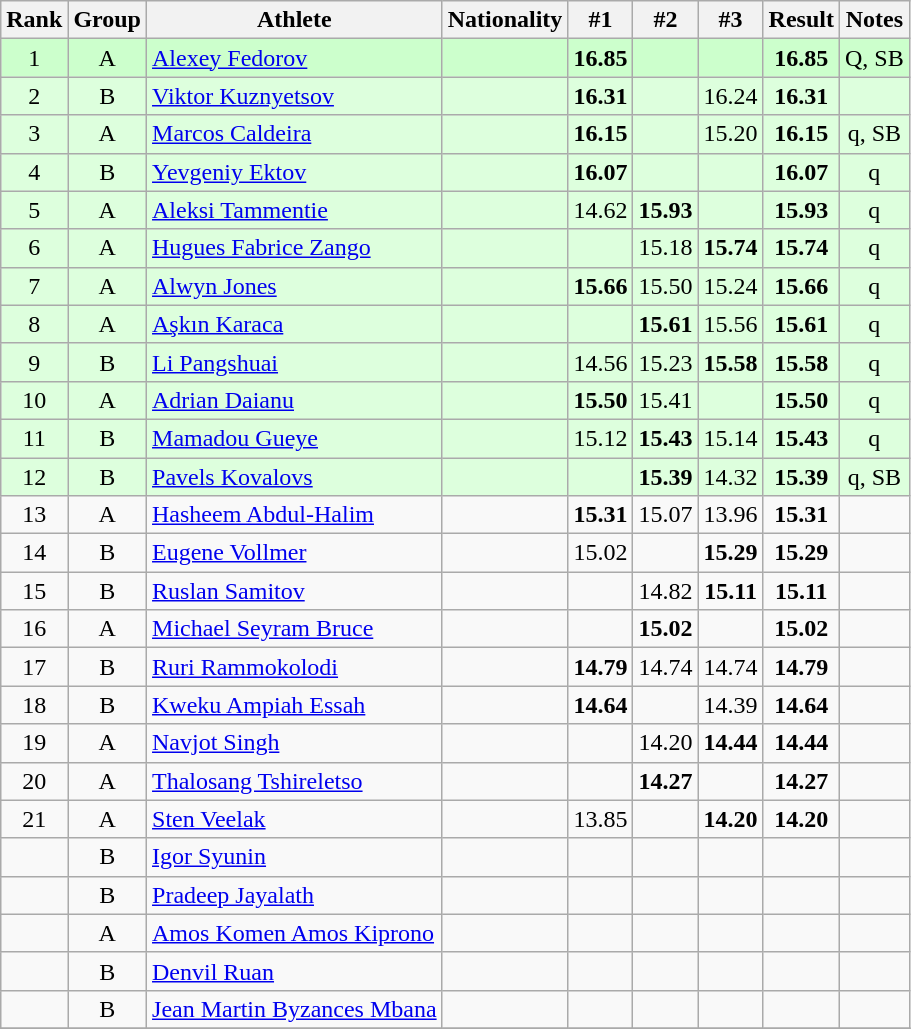<table class="wikitable sortable" style="text-align:center">
<tr>
<th>Rank</th>
<th>Group</th>
<th>Athlete</th>
<th>Nationality</th>
<th>#1</th>
<th>#2</th>
<th>#3</th>
<th>Result</th>
<th>Notes</th>
</tr>
<tr bgcolor=ccffcc>
<td>1</td>
<td>A</td>
<td align="left"><a href='#'>Alexey Fedorov</a></td>
<td align=left></td>
<td><strong>16.85</strong></td>
<td></td>
<td></td>
<td><strong>16.85</strong></td>
<td>Q, SB</td>
</tr>
<tr bgcolor=ddffdd>
<td>2</td>
<td>B</td>
<td align="left"><a href='#'>Viktor Kuznyetsov</a></td>
<td align=left></td>
<td><strong>16.31</strong></td>
<td></td>
<td>16.24</td>
<td><strong>16.31</strong></td>
<td></td>
</tr>
<tr bgcolor=ddffdd>
<td>3</td>
<td>A</td>
<td align="left"><a href='#'>Marcos Caldeira</a></td>
<td align=left></td>
<td><strong>16.15</strong></td>
<td></td>
<td>15.20</td>
<td><strong>16.15</strong></td>
<td>q, SB</td>
</tr>
<tr bgcolor=ddffdd>
<td>4</td>
<td>B</td>
<td align="left"><a href='#'>Yevgeniy Ektov</a></td>
<td align=left></td>
<td><strong>16.07</strong></td>
<td></td>
<td></td>
<td><strong>16.07</strong></td>
<td>q</td>
</tr>
<tr bgcolor=ddffdd>
<td>5</td>
<td>A</td>
<td align="left"><a href='#'>Aleksi Tammentie</a></td>
<td align=left></td>
<td>14.62</td>
<td><strong>15.93</strong></td>
<td></td>
<td><strong>15.93</strong></td>
<td>q</td>
</tr>
<tr bgcolor=ddffdd>
<td>6</td>
<td>A</td>
<td align="left"><a href='#'>Hugues Fabrice Zango</a></td>
<td align=left></td>
<td></td>
<td>15.18</td>
<td><strong>15.74</strong></td>
<td><strong>15.74</strong></td>
<td>q</td>
</tr>
<tr bgcolor=ddffdd>
<td>7</td>
<td>A</td>
<td align="left"><a href='#'>Alwyn Jones</a></td>
<td align=left></td>
<td><strong>15.66</strong></td>
<td>15.50</td>
<td>15.24</td>
<td><strong>15.66</strong></td>
<td>q</td>
</tr>
<tr bgcolor=ddffdd>
<td>8</td>
<td>A</td>
<td align="left"><a href='#'>Aşkın Karaca</a></td>
<td align=left></td>
<td></td>
<td><strong>15.61</strong></td>
<td>15.56</td>
<td><strong>15.61</strong></td>
<td>q</td>
</tr>
<tr bgcolor=ddffdd>
<td>9</td>
<td>B</td>
<td align="left"><a href='#'>Li Pangshuai</a></td>
<td align=left></td>
<td>14.56</td>
<td>15.23</td>
<td><strong>15.58</strong></td>
<td><strong>15.58</strong></td>
<td>q</td>
</tr>
<tr bgcolor=ddffdd>
<td>10</td>
<td>A</td>
<td align="left"><a href='#'>Adrian Daianu</a></td>
<td align=left></td>
<td><strong>15.50</strong></td>
<td>15.41</td>
<td></td>
<td><strong>15.50</strong></td>
<td>q</td>
</tr>
<tr bgcolor=ddffdd>
<td>11</td>
<td>B</td>
<td align="left"><a href='#'>Mamadou Gueye</a></td>
<td align=left></td>
<td>15.12</td>
<td><strong>15.43</strong></td>
<td>15.14</td>
<td><strong>15.43</strong></td>
<td>q</td>
</tr>
<tr bgcolor=ddffdd>
<td>12</td>
<td>B</td>
<td align="left"><a href='#'>Pavels Kovalovs</a></td>
<td align=left></td>
<td></td>
<td><strong>15.39</strong></td>
<td>14.32</td>
<td><strong>15.39</strong></td>
<td>q, SB</td>
</tr>
<tr>
<td>13</td>
<td>A</td>
<td align="left"><a href='#'>Hasheem Abdul-Halim</a></td>
<td align=left></td>
<td><strong>15.31</strong></td>
<td>15.07</td>
<td>13.96</td>
<td><strong>15.31</strong></td>
<td></td>
</tr>
<tr>
<td>14</td>
<td>B</td>
<td align="left"><a href='#'>Eugene Vollmer</a></td>
<td align=left></td>
<td>15.02</td>
<td></td>
<td><strong>15.29</strong></td>
<td><strong>15.29</strong></td>
<td></td>
</tr>
<tr>
<td>15</td>
<td>B</td>
<td align="left"><a href='#'>Ruslan Samitov</a></td>
<td align=left></td>
<td></td>
<td>14.82</td>
<td><strong>15.11</strong></td>
<td><strong>15.11</strong></td>
<td></td>
</tr>
<tr>
<td>16</td>
<td>A</td>
<td align="left"><a href='#'>Michael Seyram Bruce</a></td>
<td align=left></td>
<td></td>
<td><strong>15.02</strong></td>
<td></td>
<td><strong>15.02</strong></td>
<td></td>
</tr>
<tr>
<td>17</td>
<td>B</td>
<td align="left"><a href='#'>Ruri Rammokolodi</a></td>
<td align=left></td>
<td><strong>14.79</strong></td>
<td>14.74</td>
<td>14.74</td>
<td><strong>14.79</strong></td>
<td></td>
</tr>
<tr>
<td>18</td>
<td>B</td>
<td align="left"><a href='#'>Kweku Ampiah Essah</a></td>
<td align=left></td>
<td><strong>14.64</strong></td>
<td></td>
<td>14.39</td>
<td><strong>14.64</strong></td>
<td></td>
</tr>
<tr>
<td>19</td>
<td>A</td>
<td align="left"><a href='#'>Navjot Singh</a></td>
<td align=left></td>
<td></td>
<td>14.20</td>
<td><strong>14.44</strong></td>
<td><strong>14.44</strong></td>
<td></td>
</tr>
<tr>
<td>20</td>
<td>A</td>
<td align="left"><a href='#'>Thalosang Tshireletso</a></td>
<td align=left></td>
<td></td>
<td><strong>14.27</strong></td>
<td></td>
<td><strong>14.27</strong></td>
<td></td>
</tr>
<tr>
<td>21</td>
<td>A</td>
<td align="left"><a href='#'>Sten Veelak</a></td>
<td align=left></td>
<td>13.85</td>
<td></td>
<td><strong>14.20</strong></td>
<td><strong>14.20</strong></td>
<td></td>
</tr>
<tr>
<td></td>
<td>B</td>
<td align="left"><a href='#'>Igor Syunin</a></td>
<td align=left></td>
<td></td>
<td></td>
<td></td>
<td></td>
<td></td>
</tr>
<tr>
<td></td>
<td>B</td>
<td align="left"><a href='#'>Pradeep Jayalath</a></td>
<td align=left></td>
<td></td>
<td></td>
<td></td>
<td></td>
<td></td>
</tr>
<tr>
<td></td>
<td>A</td>
<td align="left"><a href='#'>Amos Komen Amos Kiprono</a></td>
<td align=left></td>
<td></td>
<td></td>
<td></td>
<td></td>
<td></td>
</tr>
<tr>
<td></td>
<td>B</td>
<td align="left"><a href='#'>Denvil Ruan</a></td>
<td align=left></td>
<td></td>
<td></td>
<td></td>
<td></td>
<td></td>
</tr>
<tr>
<td></td>
<td>B</td>
<td align="left"><a href='#'>Jean Martin Byzances Mbana</a></td>
<td align=left></td>
<td></td>
<td></td>
<td></td>
<td></td>
<td></td>
</tr>
<tr>
</tr>
</table>
